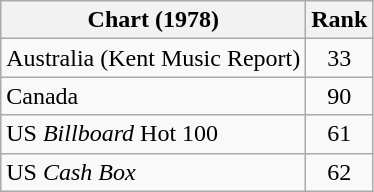<table class="wikitable">
<tr>
<th align="left">Chart (1978)</th>
<th style="text-align:center;">Rank</th>
</tr>
<tr>
<td>Australia (Kent Music Report)</td>
<td style="text-align:center;">33</td>
</tr>
<tr>
<td>Canada</td>
<td style="text-align:center;">90</td>
</tr>
<tr>
<td>US <em>Billboard</em> Hot 100</td>
<td style="text-align:center;">61</td>
</tr>
<tr>
<td>US <em>Cash Box</em></td>
<td style="text-align:center;">62</td>
</tr>
</table>
